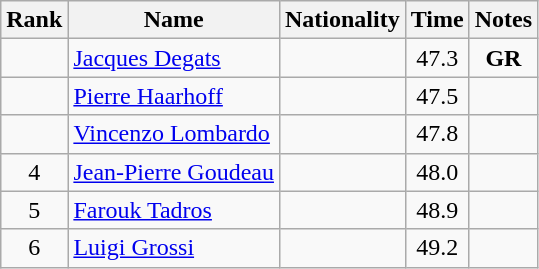<table class="wikitable sortable" style="text-align:center">
<tr>
<th>Rank</th>
<th>Name</th>
<th>Nationality</th>
<th>Time</th>
<th>Notes</th>
</tr>
<tr>
<td></td>
<td align=left><a href='#'>Jacques Degats</a></td>
<td align=left></td>
<td>47.3</td>
<td><strong>GR</strong></td>
</tr>
<tr>
<td></td>
<td align=left><a href='#'>Pierre Haarhoff</a></td>
<td align=left></td>
<td>47.5</td>
<td></td>
</tr>
<tr>
<td></td>
<td align=left><a href='#'>Vincenzo Lombardo</a></td>
<td align=left></td>
<td>47.8</td>
<td></td>
</tr>
<tr>
<td>4</td>
<td align=left><a href='#'>Jean-Pierre Goudeau</a></td>
<td align=left></td>
<td>48.0</td>
<td></td>
</tr>
<tr>
<td>5</td>
<td align=left><a href='#'>Farouk Tadros</a></td>
<td align=left></td>
<td>48.9</td>
<td></td>
</tr>
<tr>
<td>6</td>
<td align=left><a href='#'>Luigi Grossi</a></td>
<td align=left></td>
<td>49.2</td>
<td></td>
</tr>
</table>
